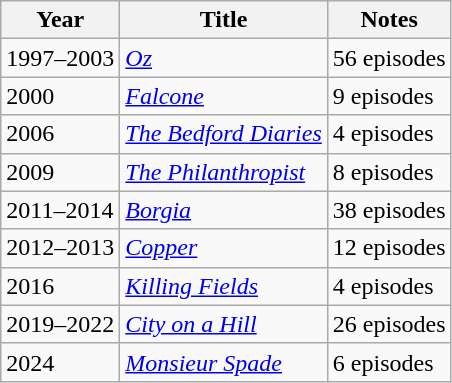<table class="wikitable plainrowheaders">
<tr>
<th>Year</th>
<th>Title</th>
<th>Notes</th>
</tr>
<tr>
<td>1997–2003</td>
<td><em><a href='#'>Oz</a></em></td>
<td>56 episodes</td>
</tr>
<tr>
<td>2000</td>
<td><em><a href='#'>Falcone</a></em></td>
<td>9 episodes</td>
</tr>
<tr>
<td>2006</td>
<td><em><a href='#'>The Bedford Diaries</a></em></td>
<td>4 episodes</td>
</tr>
<tr>
<td>2009</td>
<td><em><a href='#'>The Philanthropist</a></em></td>
<td>8 episodes</td>
</tr>
<tr>
<td>2011–2014</td>
<td><em><a href='#'>Borgia</a></em></td>
<td>38 episodes</td>
</tr>
<tr>
<td>2012–2013</td>
<td><em><a href='#'>Copper</a></em></td>
<td>12 episodes</td>
</tr>
<tr>
<td>2016</td>
<td><em><a href='#'>Killing Fields</a></em></td>
<td>4 episodes</td>
</tr>
<tr>
<td>2019–2022</td>
<td><em><a href='#'>City on a Hill</a></em></td>
<td>26 episodes</td>
</tr>
<tr>
<td>2024</td>
<td><em><a href='#'>Monsieur Spade</a></em></td>
<td>6 episodes</td>
</tr>
</table>
